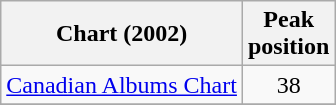<table class="wikitable">
<tr>
<th>Chart (2002)</th>
<th>Peak<br>position</th>
</tr>
<tr>
<td><a href='#'>Canadian Albums Chart</a></td>
<td align="center">38</td>
</tr>
<tr>
</tr>
</table>
